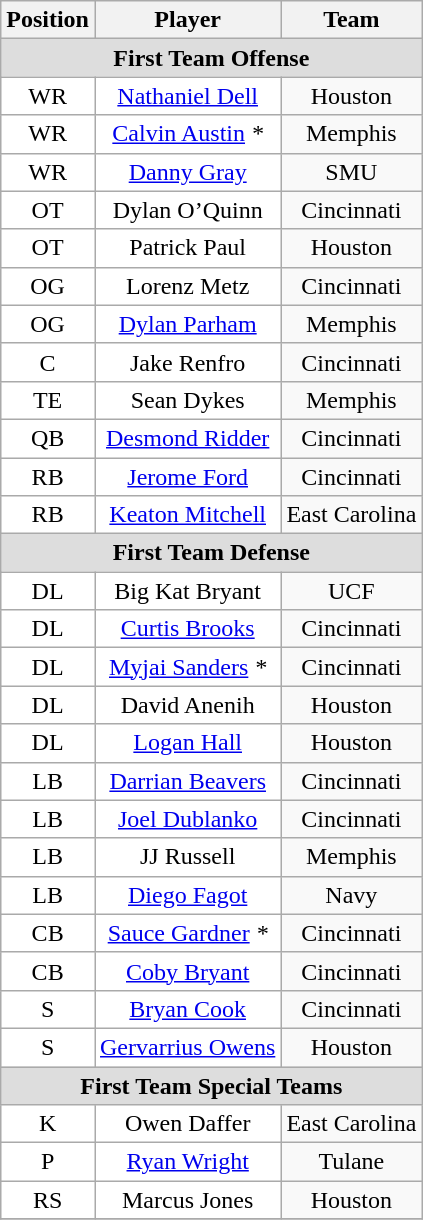<table class="wikitable" border="0">
<tr>
<th>Position</th>
<th>Player</th>
<th>Team</th>
</tr>
<tr>
<td colspan="3" style="text-align:center; background:#ddd;"><strong>First Team Offense </strong></td>
</tr>
<tr style="text-align:center;">
<td style="background:white">WR</td>
<td style="background:white"><a href='#'>Nathaniel Dell</a></td>
<td style=>Houston</td>
</tr>
<tr style="text-align:center;">
<td style="background:white">WR</td>
<td style="background:white"><a href='#'>Calvin Austin</a> <em>*</em></td>
<td style=>Memphis</td>
</tr>
<tr style="text-align:center;">
<td style="background:white">WR</td>
<td style="background:white"><a href='#'>Danny Gray</a></td>
<td style=>SMU</td>
</tr>
<tr style="text-align:center;">
<td style="background:white">OT</td>
<td style="background:white">Dylan O’Quinn</td>
<td style=>Cincinnati</td>
</tr>
<tr style="text-align:center;">
<td style="background:white">OT</td>
<td style="background:white">Patrick Paul</td>
<td style=>Houston</td>
</tr>
<tr style="text-align:center;">
<td style="background:white">OG</td>
<td style="background:white">Lorenz Metz</td>
<td style=>Cincinnati</td>
</tr>
<tr style="text-align:center;">
<td style="background:white">OG</td>
<td style="background:white"><a href='#'>Dylan Parham</a></td>
<td style=>Memphis</td>
</tr>
<tr style="text-align:center;">
<td style="background:white">C</td>
<td style="background:white">Jake Renfro</td>
<td style=>Cincinnati</td>
</tr>
<tr style="text-align:center;">
<td style="background:white">TE</td>
<td style="background:white">Sean Dykes</td>
<td style=>Memphis</td>
</tr>
<tr style="text-align:center;">
<td style="background:white">QB</td>
<td style="background:white"><a href='#'>Desmond Ridder</a></td>
<td style=>Cincinnati</td>
</tr>
<tr style="text-align:center;">
<td style="background:white">RB</td>
<td style="background:white"><a href='#'>Jerome Ford</a></td>
<td style=>Cincinnati</td>
</tr>
<tr style="text-align:center;">
<td style="background:white">RB</td>
<td style="background:white"><a href='#'>Keaton Mitchell</a></td>
<td style=>East Carolina</td>
</tr>
<tr>
<td colspan="3" style="text-align:center; background:#ddd;"><strong>First Team Defense</strong></td>
</tr>
<tr style="text-align:center;">
<td style="background:white">DL</td>
<td style="background:white">Big Kat Bryant</td>
<td style=>UCF</td>
</tr>
<tr style="text-align:center;">
<td style="background:white">DL</td>
<td style="background:white"><a href='#'>Curtis Brooks</a></td>
<td style=>Cincinnati</td>
</tr>
<tr style="text-align:center;">
<td style="background:white">DL</td>
<td style="background:white"><a href='#'>Myjai Sanders</a> <em>*</em></td>
<td style=>Cincinnati</td>
</tr>
<tr style="text-align:center;">
<td style="background:white">DL</td>
<td style="background:white">David Anenih</td>
<td style=>Houston</td>
</tr>
<tr style="text-align:center;">
<td style="background:white">DL</td>
<td style="background:white"><a href='#'>Logan Hall</a></td>
<td style=>Houston</td>
</tr>
<tr style="text-align:center;">
<td style="background:white">LB</td>
<td style="background:white"><a href='#'>Darrian Beavers</a></td>
<td style=>Cincinnati</td>
</tr>
<tr style="text-align:center;">
<td style="background:white">LB</td>
<td style="background:white"><a href='#'>Joel Dublanko</a></td>
<td style=>Cincinnati</td>
</tr>
<tr style="text-align:center;">
<td style="background:white">LB</td>
<td style="background:white">JJ Russell</td>
<td style=>Memphis</td>
</tr>
<tr style="text-align:center;">
<td style="background:white">LB</td>
<td style="background:white"><a href='#'>Diego Fagot</a></td>
<td style=>Navy</td>
</tr>
<tr style="text-align:center;">
<td style="background:white">CB</td>
<td style="background:white"><a href='#'>Sauce Gardner</a> <em>*</em></td>
<td style=>Cincinnati</td>
</tr>
<tr style="text-align:center;">
<td style="background:white">CB</td>
<td style="background:white"><a href='#'>Coby Bryant</a></td>
<td style=>Cincinnati</td>
</tr>
<tr style="text-align:center;">
<td style="background:white">S</td>
<td style="background:white"><a href='#'>Bryan Cook</a></td>
<td style=>Cincinnati</td>
</tr>
<tr style="text-align:center;">
<td style="background:white">S</td>
<td style="background:white"><a href='#'>Gervarrius Owens</a></td>
<td style=>Houston</td>
</tr>
<tr>
<td colspan="3" style="text-align:center; background:#ddd;"><strong>First Team Special Teams</strong></td>
</tr>
<tr style="text-align:center;">
<td style="background:white">K</td>
<td style="background:white">Owen Daffer</td>
<td style=>East Carolina</td>
</tr>
<tr style="text-align:center;">
<td style="background:white">P</td>
<td style="background:white"><a href='#'>Ryan Wright</a></td>
<td style=>Tulane</td>
</tr>
<tr style="text-align:center;">
<td style="background:white">RS</td>
<td style="background:white">Marcus Jones</td>
<td style=>Houston</td>
</tr>
<tr style="text-align:center;">
</tr>
</table>
